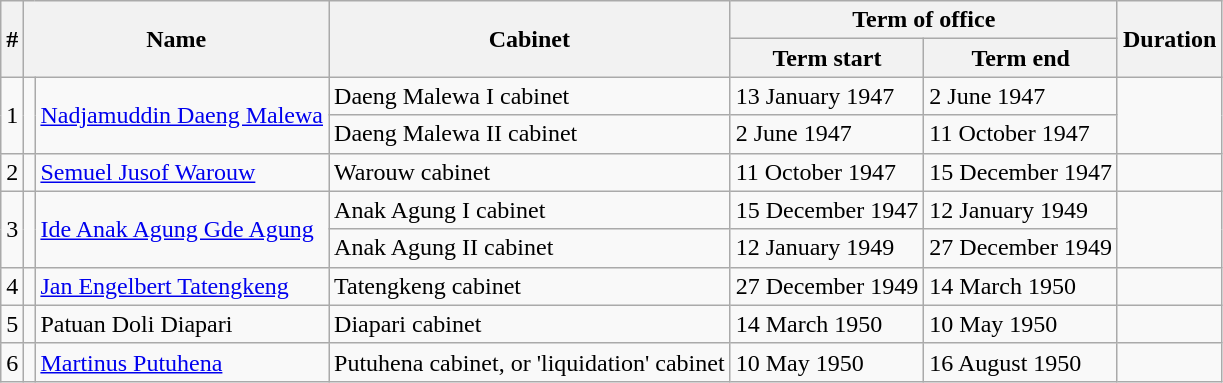<table class="wikitable">
<tr>
<th rowspan="2">#</th>
<th colspan="2" rowspan="2">Name</th>
<th rowspan="2">Cabinet</th>
<th colspan="2">Term of office</th>
<th rowspan="2">Duration</th>
</tr>
<tr>
<th>Term start</th>
<th>Term end</th>
</tr>
<tr>
<td rowspan="2">1</td>
<td rowspan="2"></td>
<td rowspan="2"><a href='#'>Nadjamuddin Daeng Malewa</a></td>
<td>Daeng Malewa I cabinet</td>
<td>13 January 1947</td>
<td>2 June 1947</td>
<td rowspan="2"></td>
</tr>
<tr>
<td>Daeng Malewa II cabinet</td>
<td>2 June 1947</td>
<td>11 October 1947</td>
</tr>
<tr>
<td>2</td>
<td></td>
<td><a href='#'>Semuel Jusof Warouw</a></td>
<td>Warouw cabinet</td>
<td>11 October 1947</td>
<td>15 December 1947</td>
<td></td>
</tr>
<tr>
<td rowspan="2">3</td>
<td rowspan="2"></td>
<td rowspan="2"><a href='#'>Ide Anak Agung Gde Agung</a></td>
<td>Anak Agung I cabinet</td>
<td>15 December 1947</td>
<td>12 January 1949</td>
<td rowspan="2"></td>
</tr>
<tr>
<td>Anak Agung II cabinet</td>
<td>12 January 1949</td>
<td>27 December 1949</td>
</tr>
<tr>
<td>4</td>
<td></td>
<td><a href='#'>Jan Engelbert Tatengkeng</a></td>
<td>Tatengkeng cabinet</td>
<td>27 December 1949</td>
<td>14 March 1950</td>
<td></td>
</tr>
<tr>
<td>5</td>
<td></td>
<td>Patuan Doli Diapari</td>
<td>Diapari cabinet</td>
<td>14 March 1950</td>
<td>10 May 1950</td>
<td></td>
</tr>
<tr>
<td>6</td>
<td></td>
<td><a href='#'>Martinus Putuhena</a></td>
<td>Putuhena cabinet, or 'liquidation' cabinet</td>
<td>10 May 1950</td>
<td>16 August 1950</td>
<td></td>
</tr>
</table>
